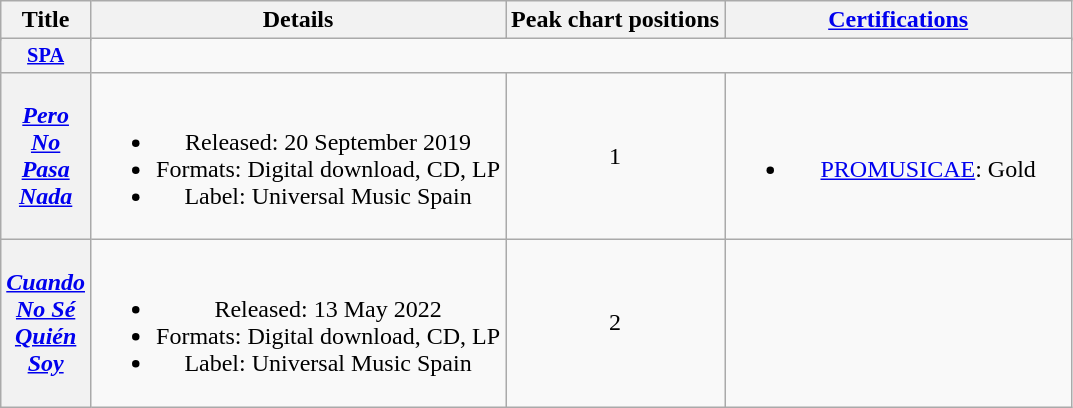<table class="wikitable plainrowheaders" style="text-align:center;">
<tr>
<th rowspan="2" scope="col">Title</th>
<th rowspan="2" scope="col">Details</th>
<th colspan="1" scope="col">Peak chart positions</th>
<th scope="col" rowspan="2" style="width:14em;"><a href='#'>Certifications</a></th>
</tr>
<tr>
</tr>
<tr>
<th scope="col" style="width:3em;font-size:85%;"><a href='#'>SPA</a><br></th>
</tr>
<tr>
<th scope="row"><em><a href='#'>Pero No Pasa Nada</a></em></th>
<td><br><ul><li>Released: 20 September 2019</li><li>Formats: Digital download, CD, LP</li><li>Label: Universal Music Spain</li></ul></td>
<td>1</td>
<td><br><ul><li><a href='#'>PROMUSICAE</a>: Gold</li></ul></td>
</tr>
<tr>
<th scope="row"><em><a href='#'>Cuando No Sé Quién Soy</a></em></th>
<td><br><ul><li>Released: 13 May 2022</li><li>Formats: Digital download, CD, LP</li><li>Label: Universal Music Spain</li></ul></td>
<td>2</td>
</tr>
</table>
